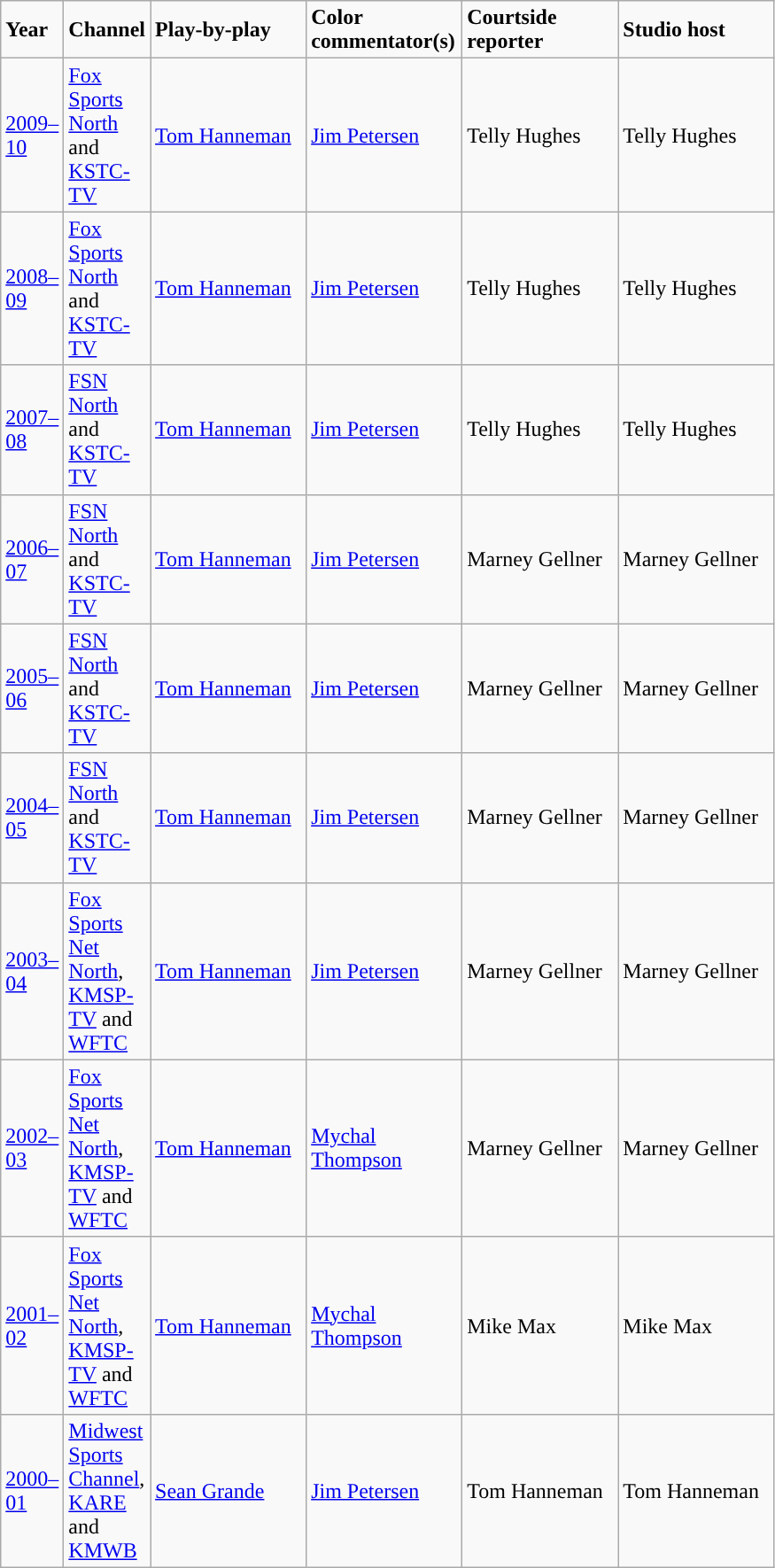<table class="wikitable">
<tr>
<td style="width:40px; "><strong>Year</strong></td>
<td style="width:40px; "><strong>Channel</strong></td>
<td style="width:110px; "><strong>Play-by-play</strong></td>
<td style="width:110px; "><strong>Color commentator(s)</strong></td>
<td style="width:110px; "><strong>Courtside reporter</strong></td>
<td style="width:110px; "><strong>Studio host</strong></td>
</tr>
<tr>
<td><a href='#'>2009–10</a></td>
<td><a href='#'>Fox Sports North</a> and <a href='#'>KSTC-TV</a></td>
<td><a href='#'>Tom Hanneman</a></td>
<td><a href='#'>Jim Petersen</a></td>
<td>Telly Hughes</td>
<td>Telly Hughes</td>
</tr>
<tr>
<td><a href='#'>2008–09</a></td>
<td><a href='#'>Fox Sports North</a> and <a href='#'>KSTC-TV</a></td>
<td><a href='#'>Tom Hanneman</a></td>
<td><a href='#'>Jim Petersen</a></td>
<td>Telly Hughes</td>
<td>Telly Hughes</td>
</tr>
<tr>
<td><a href='#'>2007–08</a></td>
<td><a href='#'>FSN North</a> and <a href='#'>KSTC-TV</a></td>
<td><a href='#'>Tom Hanneman</a></td>
<td><a href='#'>Jim Petersen</a></td>
<td>Telly Hughes</td>
<td>Telly Hughes</td>
</tr>
<tr>
<td><a href='#'>2006–07</a></td>
<td><a href='#'>FSN North</a> and <a href='#'>KSTC-TV</a></td>
<td><a href='#'>Tom Hanneman</a></td>
<td><a href='#'>Jim Petersen</a></td>
<td>Marney Gellner</td>
<td>Marney Gellner</td>
</tr>
<tr>
<td><a href='#'>2005–06</a></td>
<td><a href='#'>FSN North</a> and <a href='#'>KSTC-TV</a></td>
<td><a href='#'>Tom Hanneman</a></td>
<td><a href='#'>Jim Petersen</a></td>
<td>Marney Gellner</td>
<td>Marney Gellner</td>
</tr>
<tr>
<td><a href='#'>2004–05</a></td>
<td><a href='#'>FSN North</a> and <a href='#'>KSTC-TV</a></td>
<td><a href='#'>Tom Hanneman</a></td>
<td><a href='#'>Jim Petersen</a></td>
<td>Marney Gellner</td>
<td>Marney Gellner</td>
</tr>
<tr>
<td><a href='#'>2003–04</a></td>
<td><a href='#'>Fox Sports Net North</a>, <a href='#'>KMSP-TV</a> and <a href='#'>WFTC</a></td>
<td><a href='#'>Tom Hanneman</a></td>
<td><a href='#'>Jim Petersen</a></td>
<td>Marney Gellner</td>
<td>Marney Gellner</td>
</tr>
<tr>
<td><a href='#'>2002–03</a></td>
<td><a href='#'>Fox Sports Net North</a>, <a href='#'>KMSP-TV</a> and <a href='#'>WFTC</a></td>
<td><a href='#'>Tom Hanneman</a></td>
<td><a href='#'>Mychal Thompson</a></td>
<td>Marney Gellner</td>
<td>Marney Gellner</td>
</tr>
<tr>
<td><a href='#'>2001–02</a></td>
<td><a href='#'>Fox Sports Net North</a>, <a href='#'>KMSP-TV</a> and <a href='#'>WFTC</a></td>
<td><a href='#'>Tom Hanneman</a></td>
<td><a href='#'>Mychal Thompson</a></td>
<td>Mike Max</td>
<td>Mike Max</td>
</tr>
<tr>
<td><a href='#'>2000–01</a></td>
<td><a href='#'>Midwest Sports Channel</a>, <a href='#'>KARE</a> and <a href='#'>KMWB</a></td>
<td><a href='#'>Sean Grande</a></td>
<td><a href='#'>Jim Petersen</a></td>
<td>Tom Hanneman</td>
<td>Tom Hanneman</td>
</tr>
</table>
